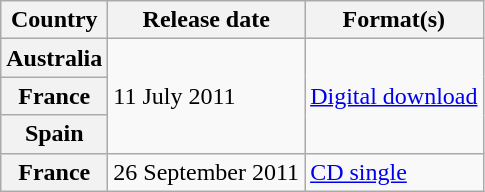<table class="wikitable plainrowheaders">
<tr>
<th scope="col">Country</th>
<th scope="col">Release date</th>
<th scope="col">Format(s)</th>
</tr>
<tr>
<th>Australia</th>
<td rowspan="3">11 July 2011</td>
<td rowspan="3"><a href='#'>Digital download</a></td>
</tr>
<tr>
<th>France</th>
</tr>
<tr>
<th>Spain</th>
</tr>
<tr>
<th>France</th>
<td>26 September 2011</td>
<td><a href='#'>CD single</a></td>
</tr>
</table>
